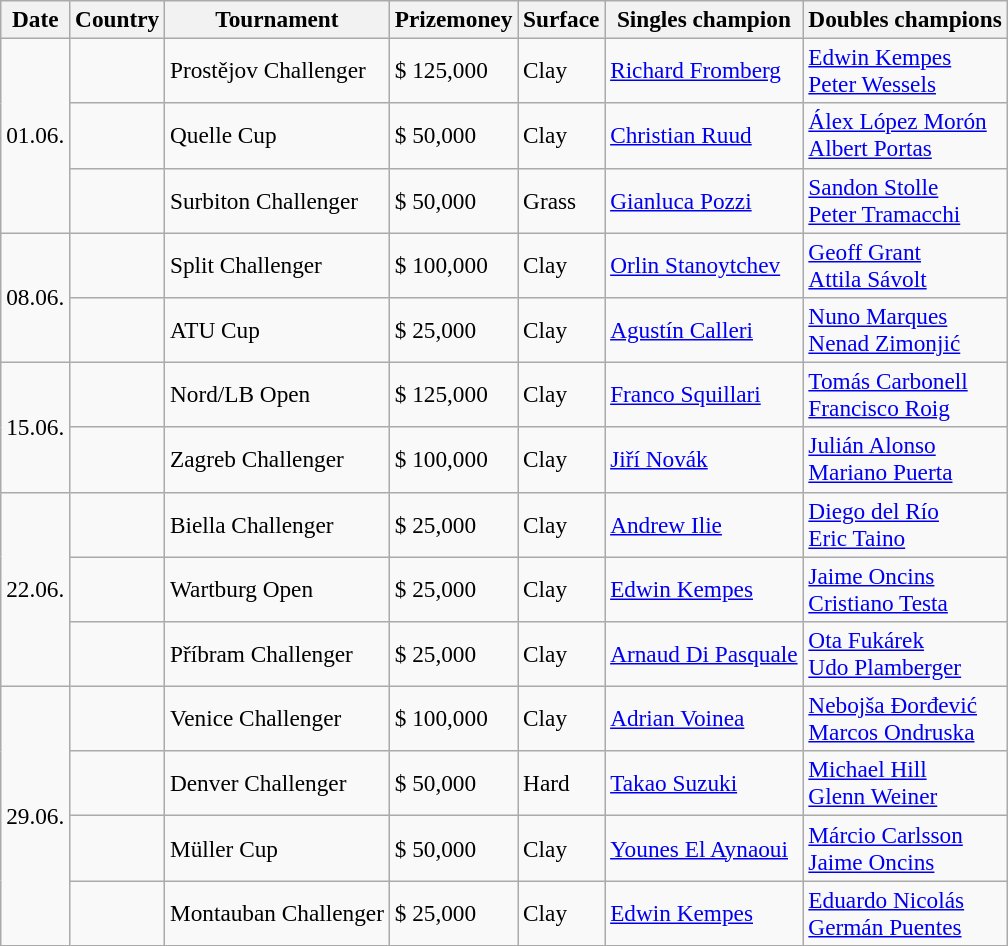<table class="sortable wikitable" style=font-size:97%>
<tr>
<th>Date</th>
<th>Country</th>
<th>Tournament</th>
<th>Prizemoney</th>
<th>Surface</th>
<th>Singles champion</th>
<th>Doubles champions</th>
</tr>
<tr>
<td rowspan="3">01.06.</td>
<td></td>
<td>Prostějov Challenger</td>
<td>$ 125,000</td>
<td>Clay</td>
<td> <a href='#'>Richard Fromberg</a></td>
<td> <a href='#'>Edwin Kempes</a> <br>  <a href='#'>Peter Wessels</a></td>
</tr>
<tr>
<td></td>
<td>Quelle Cup</td>
<td>$ 50,000</td>
<td>Clay</td>
<td> <a href='#'>Christian Ruud</a></td>
<td> <a href='#'>Álex López Morón</a><br> <a href='#'>Albert Portas</a></td>
</tr>
<tr>
<td></td>
<td>Surbiton Challenger</td>
<td>$ 50,000</td>
<td>Grass</td>
<td> <a href='#'>Gianluca Pozzi</a></td>
<td> <a href='#'>Sandon Stolle</a> <br>  <a href='#'>Peter Tramacchi</a></td>
</tr>
<tr>
<td rowspan="2">08.06.</td>
<td></td>
<td>Split Challenger</td>
<td>$ 100,000</td>
<td>Clay</td>
<td> <a href='#'>Orlin Stanoytchev</a></td>
<td> <a href='#'>Geoff Grant</a><br> <a href='#'>Attila Sávolt</a></td>
</tr>
<tr>
<td></td>
<td>ATU Cup</td>
<td>$ 25,000</td>
<td>Clay</td>
<td> <a href='#'>Agustín Calleri</a></td>
<td> <a href='#'>Nuno Marques</a><br> <a href='#'>Nenad Zimonjić</a></td>
</tr>
<tr>
<td rowspan="2">15.06.</td>
<td></td>
<td>Nord/LB Open</td>
<td>$ 125,000</td>
<td>Clay</td>
<td> <a href='#'>Franco Squillari</a></td>
<td> <a href='#'>Tomás Carbonell</a><br> <a href='#'>Francisco Roig</a></td>
</tr>
<tr>
<td></td>
<td>Zagreb Challenger</td>
<td>$ 100,000</td>
<td>Clay</td>
<td> <a href='#'>Jiří Novák</a></td>
<td> <a href='#'>Julián Alonso</a><br> <a href='#'>Mariano Puerta</a></td>
</tr>
<tr>
<td rowspan="3">22.06.</td>
<td></td>
<td>Biella Challenger</td>
<td>$ 25,000</td>
<td>Clay</td>
<td> <a href='#'>Andrew Ilie</a></td>
<td> <a href='#'>Diego del Río</a><br> <a href='#'>Eric Taino</a></td>
</tr>
<tr>
<td></td>
<td>Wartburg Open</td>
<td>$ 25,000</td>
<td>Clay</td>
<td> <a href='#'>Edwin Kempes</a></td>
<td> <a href='#'>Jaime Oncins</a><br> <a href='#'>Cristiano Testa</a></td>
</tr>
<tr>
<td></td>
<td>Příbram Challenger</td>
<td>$ 25,000</td>
<td>Clay</td>
<td> <a href='#'>Arnaud Di Pasquale</a></td>
<td> <a href='#'>Ota Fukárek</a><br> <a href='#'>Udo Plamberger</a></td>
</tr>
<tr>
<td rowspan="4">29.06.</td>
<td></td>
<td>Venice Challenger</td>
<td>$ 100,000</td>
<td>Clay</td>
<td> <a href='#'>Adrian Voinea</a></td>
<td> <a href='#'>Nebojša Đorđević</a><br> <a href='#'>Marcos Ondruska</a></td>
</tr>
<tr>
<td></td>
<td>Denver Challenger</td>
<td>$ 50,000</td>
<td>Hard</td>
<td> <a href='#'>Takao Suzuki</a></td>
<td> <a href='#'>Michael Hill</a><br> <a href='#'>Glenn Weiner</a></td>
</tr>
<tr>
<td></td>
<td>Müller Cup</td>
<td>$ 50,000</td>
<td>Clay</td>
<td> <a href='#'>Younes El Aynaoui</a></td>
<td> <a href='#'>Márcio Carlsson</a><br> <a href='#'>Jaime Oncins</a></td>
</tr>
<tr>
<td></td>
<td>Montauban Challenger</td>
<td>$ 25,000</td>
<td>Clay</td>
<td> <a href='#'>Edwin Kempes</a></td>
<td> <a href='#'>Eduardo Nicolás</a><br> <a href='#'>Germán Puentes</a></td>
</tr>
</table>
